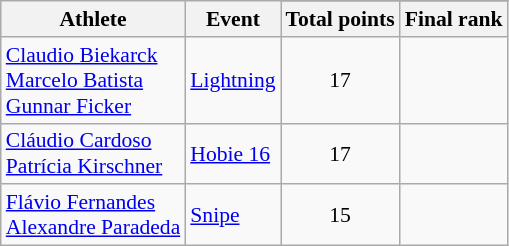<table class="wikitable" border="1" style="font-size:90%">
<tr>
<th rowspan=2>Athlete</th>
<th rowspan=2>Event</th>
</tr>
<tr>
<th>Total points</th>
<th>Final rank</th>
</tr>
<tr align=center>
<td align=left><a href='#'>Claudio Biekarck</a><br><a href='#'>Marcelo Batista</a><br><a href='#'>Gunnar Ficker</a></td>
<td align=left><a href='#'>Lightning</a></td>
<td>17</td>
<td></td>
</tr>
<tr align=center>
<td align=left><a href='#'>Cláudio Cardoso</a><br><a href='#'>Patrícia Kirschner</a></td>
<td align=left><a href='#'>Hobie 16</a></td>
<td>17</td>
<td></td>
</tr>
<tr align=center>
<td align=left><a href='#'>Flávio Fernandes</a><br><a href='#'>Alexandre Paradeda</a></td>
<td align=left><a href='#'>Snipe</a></td>
<td>15</td>
<td></td>
</tr>
</table>
